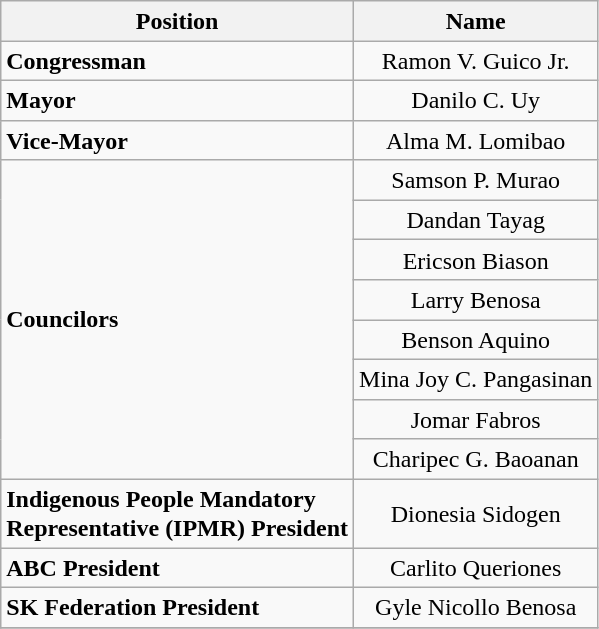<table class="wikitable" style="line-height:1.20em; font-size:100%;">
<tr>
<th>Position</th>
<th>Name</th>
</tr>
<tr>
<td><strong>Congressman</strong></td>
<td style="text-align:center;">Ramon V. Guico Jr.</td>
</tr>
<tr>
<td><strong>Mayor</strong></td>
<td style="text-align:center;">Danilo C. Uy</td>
</tr>
<tr>
<td><strong>Vice-Mayor</strong></td>
<td style="text-align:center;">Alma M. Lomibao</td>
</tr>
<tr>
<td rowspan=8><strong>Councilors</strong></td>
<td style="text-align:center;">Samson P. Murao</td>
</tr>
<tr>
<td style="text-align:center;">Dandan Tayag</td>
</tr>
<tr>
<td style="text-align:center;">Ericson Biason</td>
</tr>
<tr>
<td style="text-align:center;">Larry Benosa</td>
</tr>
<tr>
<td style="text-align:center;">Benson Aquino</td>
</tr>
<tr>
<td style="text-align:center;">Mina Joy C. Pangasinan</td>
</tr>
<tr>
<td style="text-align:center;">Jomar Fabros</td>
</tr>
<tr>
<td style="text-align:center;">Charipec G. Baoanan</td>
</tr>
<tr>
<td><strong>Indigenous People Mandatory</strong><br><strong>Representative (IPMR) President</strong></td>
<td style="text-align:center;">Dionesia Sidogen</td>
</tr>
<tr>
<td><strong>ABC President</strong></td>
<td style="text-align:center;">Carlito Queriones</td>
</tr>
<tr>
<td><strong>SK Federation President</strong></td>
<td style="text-align:center;">Gyle Nicollo Benosa</td>
</tr>
<tr>
</tr>
</table>
